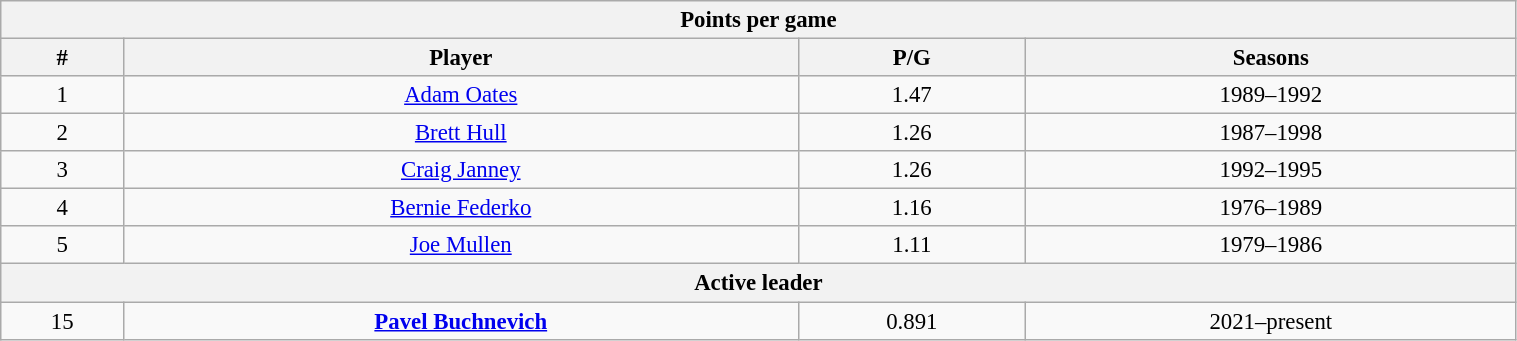<table class="wikitable" style="text-align: center; font-size: 95%" width="80%">
<tr>
<th colspan="4">Points per game</th>
</tr>
<tr>
<th>#</th>
<th>Player</th>
<th>P/G</th>
<th>Seasons</th>
</tr>
<tr>
<td>1</td>
<td><a href='#'>Adam Oates</a></td>
<td>1.47</td>
<td>1989–1992</td>
</tr>
<tr>
<td>2</td>
<td><a href='#'>Brett Hull</a></td>
<td>1.26</td>
<td>1987–1998</td>
</tr>
<tr>
<td>3</td>
<td><a href='#'>Craig Janney</a></td>
<td>1.26</td>
<td>1992–1995</td>
</tr>
<tr>
<td>4</td>
<td><a href='#'>Bernie Federko</a></td>
<td>1.16</td>
<td>1976–1989</td>
</tr>
<tr>
<td>5</td>
<td><a href='#'>Joe Mullen</a></td>
<td>1.11</td>
<td>1979–1986</td>
</tr>
<tr>
<th colspan="4">Active leader</th>
</tr>
<tr>
<td>15</td>
<td><strong><a href='#'>Pavel Buchnevich</a></strong></td>
<td>0.891</td>
<td>2021–present</td>
</tr>
</table>
